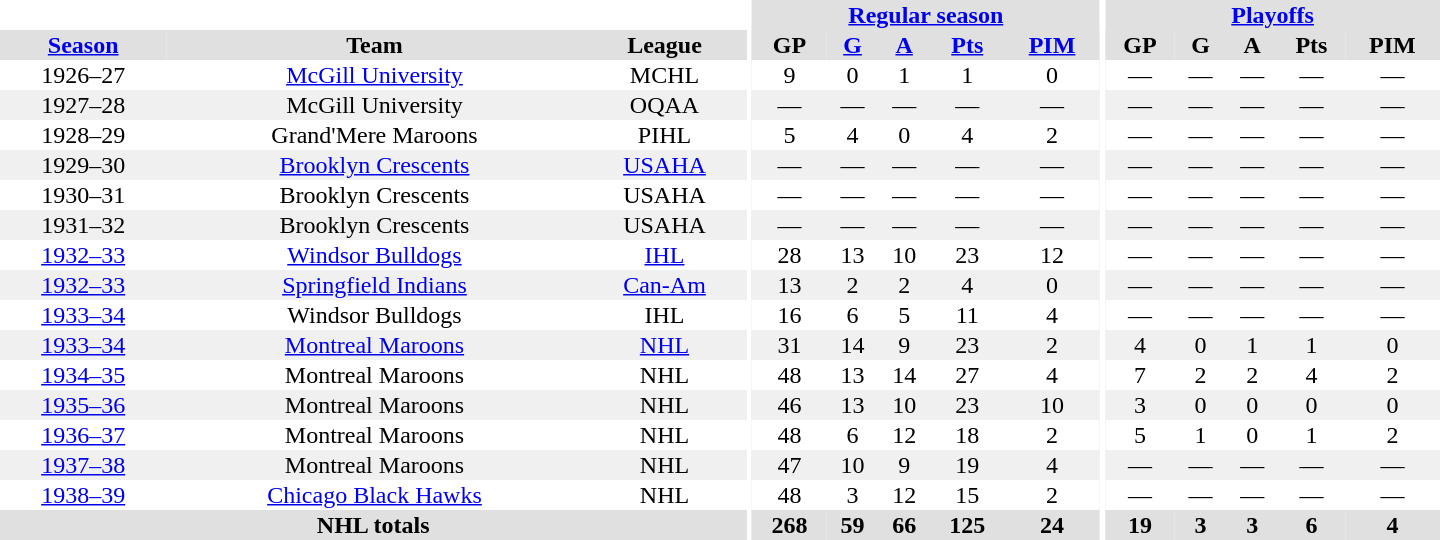<table border="0" cellpadding="1" cellspacing="0" style="text-align:center; width:60em">
<tr bgcolor="#e0e0e0">
<th colspan="3" bgcolor="#ffffff"></th>
<th rowspan="100" bgcolor="#ffffff"></th>
<th colspan="5"><a href='#'>Regular season</a></th>
<th rowspan="100" bgcolor="#ffffff"></th>
<th colspan="5"><a href='#'>Playoffs</a></th>
</tr>
<tr bgcolor="#e0e0e0">
<th><a href='#'>Season</a></th>
<th>Team</th>
<th>League</th>
<th>GP</th>
<th><a href='#'>G</a></th>
<th><a href='#'>A</a></th>
<th><a href='#'>Pts</a></th>
<th><a href='#'>PIM</a></th>
<th>GP</th>
<th>G</th>
<th>A</th>
<th>Pts</th>
<th>PIM</th>
</tr>
<tr>
<td>1926–27</td>
<td><a href='#'>McGill University</a></td>
<td>MCHL</td>
<td>9</td>
<td>0</td>
<td>1</td>
<td>1</td>
<td>0</td>
<td>—</td>
<td>—</td>
<td>—</td>
<td>—</td>
<td>—</td>
</tr>
<tr bgcolor="#f0f0f0">
<td>1927–28</td>
<td>McGill University</td>
<td>OQAA</td>
<td>—</td>
<td>—</td>
<td>—</td>
<td>—</td>
<td>—</td>
<td>—</td>
<td>—</td>
<td>—</td>
<td>—</td>
<td>—</td>
</tr>
<tr>
<td>1928–29</td>
<td>Grand'Mere Maroons</td>
<td>PIHL</td>
<td>5</td>
<td>4</td>
<td>0</td>
<td>4</td>
<td>2</td>
<td>—</td>
<td>—</td>
<td>—</td>
<td>—</td>
<td>—</td>
</tr>
<tr bgcolor="#f0f0f0">
<td>1929–30</td>
<td><a href='#'>Brooklyn Crescents</a></td>
<td><a href='#'>USAHA</a></td>
<td>—</td>
<td>—</td>
<td>—</td>
<td>—</td>
<td>—</td>
<td>—</td>
<td>—</td>
<td>—</td>
<td>—</td>
<td>—</td>
</tr>
<tr>
<td>1930–31</td>
<td>Brooklyn Crescents</td>
<td>USAHA</td>
<td>—</td>
<td>—</td>
<td>—</td>
<td>—</td>
<td>—</td>
<td>—</td>
<td>—</td>
<td>—</td>
<td>—</td>
<td>—</td>
</tr>
<tr bgcolor="#f0f0f0">
<td>1931–32</td>
<td>Brooklyn Crescents</td>
<td>USAHA</td>
<td>—</td>
<td>—</td>
<td>—</td>
<td>—</td>
<td>—</td>
<td>—</td>
<td>—</td>
<td>—</td>
<td>—</td>
<td>—</td>
</tr>
<tr>
<td><a href='#'>1932–33</a></td>
<td><a href='#'>Windsor Bulldogs</a></td>
<td><a href='#'>IHL</a></td>
<td>28</td>
<td>13</td>
<td>10</td>
<td>23</td>
<td>12</td>
<td>—</td>
<td>—</td>
<td>—</td>
<td>—</td>
<td>—</td>
</tr>
<tr bgcolor="#f0f0f0">
<td><a href='#'>1932–33</a></td>
<td><a href='#'>Springfield Indians</a></td>
<td><a href='#'>Can-Am</a></td>
<td>13</td>
<td>2</td>
<td>2</td>
<td>4</td>
<td>0</td>
<td>—</td>
<td>—</td>
<td>—</td>
<td>—</td>
<td>—</td>
</tr>
<tr>
<td><a href='#'>1933–34</a></td>
<td>Windsor Bulldogs</td>
<td>IHL</td>
<td>16</td>
<td>6</td>
<td>5</td>
<td>11</td>
<td>4</td>
<td>—</td>
<td>—</td>
<td>—</td>
<td>—</td>
<td>—</td>
</tr>
<tr bgcolor="#f0f0f0">
<td><a href='#'>1933–34</a></td>
<td><a href='#'>Montreal Maroons</a></td>
<td><a href='#'>NHL</a></td>
<td>31</td>
<td>14</td>
<td>9</td>
<td>23</td>
<td>2</td>
<td>4</td>
<td>0</td>
<td>1</td>
<td>1</td>
<td>0</td>
</tr>
<tr>
<td><a href='#'>1934–35</a></td>
<td>Montreal Maroons</td>
<td>NHL</td>
<td>48</td>
<td>13</td>
<td>14</td>
<td>27</td>
<td>4</td>
<td>7</td>
<td>2</td>
<td>2</td>
<td>4</td>
<td>2</td>
</tr>
<tr bgcolor="#f0f0f0">
<td><a href='#'>1935–36</a></td>
<td>Montreal Maroons</td>
<td>NHL</td>
<td>46</td>
<td>13</td>
<td>10</td>
<td>23</td>
<td>10</td>
<td>3</td>
<td>0</td>
<td>0</td>
<td>0</td>
<td>0</td>
</tr>
<tr>
<td><a href='#'>1936–37</a></td>
<td>Montreal Maroons</td>
<td>NHL</td>
<td>48</td>
<td>6</td>
<td>12</td>
<td>18</td>
<td>2</td>
<td>5</td>
<td>1</td>
<td>0</td>
<td>1</td>
<td>2</td>
</tr>
<tr bgcolor="#f0f0f0">
<td><a href='#'>1937–38</a></td>
<td>Montreal Maroons</td>
<td>NHL</td>
<td>47</td>
<td>10</td>
<td>9</td>
<td>19</td>
<td>4</td>
<td>—</td>
<td>—</td>
<td>—</td>
<td>—</td>
<td>—</td>
</tr>
<tr>
<td><a href='#'>1938–39</a></td>
<td><a href='#'>Chicago Black Hawks</a></td>
<td>NHL</td>
<td>48</td>
<td>3</td>
<td>12</td>
<td>15</td>
<td>2</td>
<td>—</td>
<td>—</td>
<td>—</td>
<td>—</td>
<td>—</td>
</tr>
<tr bgcolor="#e0e0e0">
<th colspan="3">NHL totals</th>
<th>268</th>
<th>59</th>
<th>66</th>
<th>125</th>
<th>24</th>
<th>19</th>
<th>3</th>
<th>3</th>
<th>6</th>
<th>4</th>
</tr>
</table>
